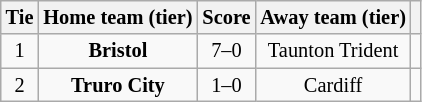<table class="wikitable" style="text-align:center; font-size:85%">
<tr>
<th>Tie</th>
<th>Home team (tier)</th>
<th>Score</th>
<th>Away team (tier)</th>
<th></th>
</tr>
<tr>
<td align="center">1</td>
<td><strong>Bristol</strong></td>
<td align="center">7–0</td>
<td>Taunton Trident</td>
<td></td>
</tr>
<tr>
<td align="center">2</td>
<td><strong>Truro City</strong></td>
<td align="center">1–0</td>
<td>Cardiff</td>
<td></td>
</tr>
</table>
